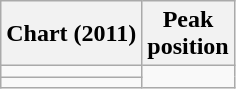<table class="wikitable">
<tr>
<th>Chart (2011)</th>
<th>Peak<br>position</th>
</tr>
<tr>
<td></td>
</tr>
<tr>
<td></td>
</tr>
</table>
